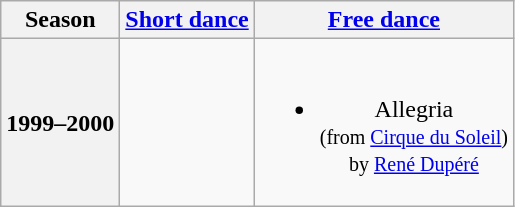<table class=wikitable style=text-align:center>
<tr>
<th>Season</th>
<th><a href='#'>Short dance</a></th>
<th><a href='#'>Free dance</a></th>
</tr>
<tr>
<th>1999–2000 <br> </th>
<td></td>
<td><br><ul><li>Allegria <br><small> (from <a href='#'>Cirque du Soleil</a>) <br> by <a href='#'>René Dupéré</a> </small></li></ul></td>
</tr>
</table>
